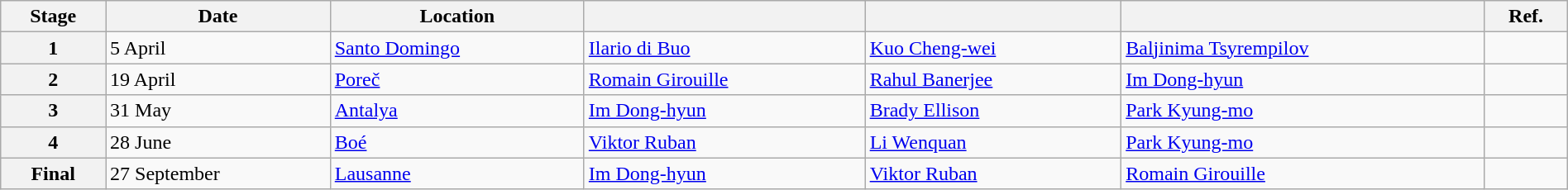<table class="wikitable" style="width:100%">
<tr>
<th>Stage</th>
<th>Date</th>
<th>Location</th>
<th></th>
<th></th>
<th></th>
<th>Ref.</th>
</tr>
<tr>
<th>1</th>
<td>5 April</td>
<td> <a href='#'>Santo Domingo</a></td>
<td> <a href='#'>Ilario di Buo</a></td>
<td> <a href='#'>Kuo Cheng-wei</a></td>
<td> <a href='#'>Baljinima Tsyrempilov</a></td>
<td></td>
</tr>
<tr>
<th>2</th>
<td>19 April</td>
<td> <a href='#'>Poreč</a></td>
<td> <a href='#'>Romain Girouille</a></td>
<td> <a href='#'>Rahul Banerjee</a></td>
<td> <a href='#'>Im Dong-hyun</a></td>
<td></td>
</tr>
<tr>
<th>3</th>
<td>31 May</td>
<td> <a href='#'>Antalya</a></td>
<td> <a href='#'>Im Dong-hyun</a></td>
<td> <a href='#'>Brady Ellison</a></td>
<td> <a href='#'>Park Kyung-mo</a></td>
<td></td>
</tr>
<tr>
<th>4</th>
<td>28 June</td>
<td> <a href='#'>Boé</a></td>
<td> <a href='#'>Viktor Ruban</a></td>
<td> <a href='#'>Li Wenquan</a></td>
<td> <a href='#'>Park Kyung-mo</a></td>
<td></td>
</tr>
<tr>
<th>Final</th>
<td>27 September</td>
<td> <a href='#'>Lausanne</a></td>
<td> <a href='#'>Im Dong-hyun</a></td>
<td> <a href='#'>Viktor Ruban</a></td>
<td> <a href='#'>Romain Girouille</a></td>
<td></td>
</tr>
</table>
